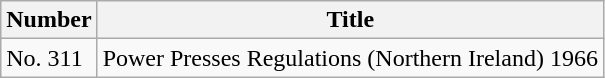<table class="wikitable collapsible">
<tr>
<th>Number</th>
<th>Title</th>
</tr>
<tr>
<td>No. 311</td>
<td>Power Presses Regulations (Northern Ireland) 1966</td>
</tr>
</table>
